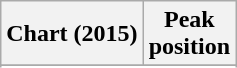<table class="wikitable sortable">
<tr>
<th align="left">Chart (2015)</th>
<th style="text-align:center;">Peak<br>position</th>
</tr>
<tr>
</tr>
<tr>
</tr>
</table>
